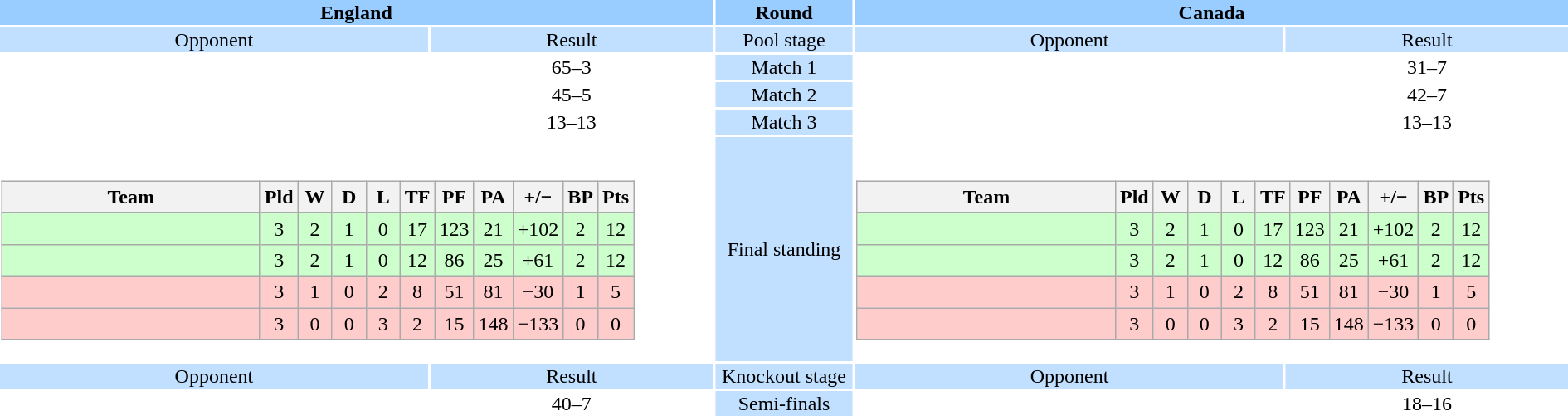<table style="width:100%; text-align:center">
<tr style="vertical-align:top; background:#9cf">
<th colspan=2 style="width:1*">England</th>
<th>Round</th>
<th colspan=2 style="width:1*">Canada</th>
</tr>
<tr style="vertical-align:top; background:#c1e0ff">
<td>Opponent</td>
<td>Result</td>
<td>Pool stage</td>
<td>Opponent</td>
<td>Result</td>
</tr>
<tr>
<td></td>
<td>65–3</td>
<td style="background:#c1e0ff">Match 1</td>
<td></td>
<td>31–7</td>
</tr>
<tr>
<td></td>
<td>45–5</td>
<td style="background:#c1e0ff">Match 2</td>
<td></td>
<td>42–7</td>
</tr>
<tr>
<td></td>
<td>13–13</td>
<td style="background:#c1e0ff">Match 3</td>
<td></td>
<td>13–13</td>
</tr>
<tr>
<td colspan="2" style="text-align:center"><br><table class="wikitable" style="text-align:center">
<tr>
<th width="200">Team</th>
<th width="20">Pld</th>
<th width="20">W</th>
<th width="20">D</th>
<th width="20">L</th>
<th width="20">TF</th>
<th width="20">PF</th>
<th width="20">PA</th>
<th width="25">+/−</th>
<th width="20">BP</th>
<th width="20">Pts</th>
</tr>
<tr style="background:#cfc;">
<td align=left></td>
<td>3</td>
<td>2</td>
<td>1</td>
<td>0</td>
<td>17</td>
<td>123</td>
<td>21</td>
<td>+102</td>
<td>2</td>
<td>12</td>
</tr>
<tr style="background:#cfc;">
<td align=left></td>
<td>3</td>
<td>2</td>
<td>1</td>
<td>0</td>
<td>12</td>
<td>86</td>
<td>25</td>
<td>+61</td>
<td>2</td>
<td>12</td>
</tr>
<tr style="background:#fcc;">
<td align=left></td>
<td>3</td>
<td>1</td>
<td>0</td>
<td>2</td>
<td>8</td>
<td>51</td>
<td>81</td>
<td>−30</td>
<td>1</td>
<td>5</td>
</tr>
<tr style="background:#fcc;">
<td align=left></td>
<td>3</td>
<td>0</td>
<td>0</td>
<td>3</td>
<td>2</td>
<td>15</td>
<td>148</td>
<td>−133</td>
<td>0</td>
<td>0</td>
</tr>
</table>
</td>
<td style="background:#c1e0ff">Final standing</td>
<td colspan="2" style="text-align:center"><br><table class="wikitable" style="text-align:center">
<tr>
<th width="200">Team</th>
<th width="20">Pld</th>
<th width="20">W</th>
<th width="20">D</th>
<th width="20">L</th>
<th width="20">TF</th>
<th width="20">PF</th>
<th width="20">PA</th>
<th width="25">+/−</th>
<th width="20">BP</th>
<th width="20">Pts</th>
</tr>
<tr style="background:#cfc;">
<td align=left></td>
<td>3</td>
<td>2</td>
<td>1</td>
<td>0</td>
<td>17</td>
<td>123</td>
<td>21</td>
<td>+102</td>
<td>2</td>
<td>12</td>
</tr>
<tr style="background:#cfc;">
<td align=left></td>
<td>3</td>
<td>2</td>
<td>1</td>
<td>0</td>
<td>12</td>
<td>86</td>
<td>25</td>
<td>+61</td>
<td>2</td>
<td>12</td>
</tr>
<tr style="background:#fcc;">
<td align=left></td>
<td>3</td>
<td>1</td>
<td>0</td>
<td>2</td>
<td>8</td>
<td>51</td>
<td>81</td>
<td>−30</td>
<td>1</td>
<td>5</td>
</tr>
<tr style="background:#fcc;">
<td align=left></td>
<td>3</td>
<td>0</td>
<td>0</td>
<td>3</td>
<td>2</td>
<td>15</td>
<td>148</td>
<td>−133</td>
<td>0</td>
<td>0</td>
</tr>
</table>
</td>
</tr>
<tr style="vertical-align:top; background:#c1e0ff">
<td>Opponent</td>
<td>Result</td>
<td>Knockout stage</td>
<td>Opponent</td>
<td>Result</td>
</tr>
<tr>
<td></td>
<td>40–7</td>
<td style="background:#c1e0ff">Semi-finals</td>
<td></td>
<td>18–16</td>
</tr>
<tr>
</tr>
</table>
